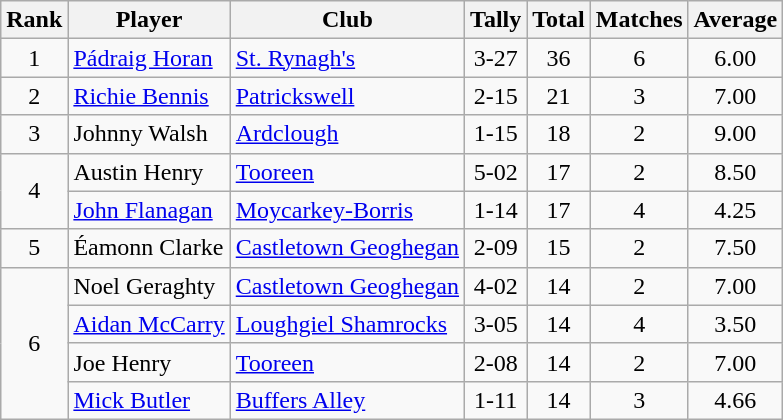<table class="wikitable">
<tr>
<th>Rank</th>
<th>Player</th>
<th>Club</th>
<th>Tally</th>
<th>Total</th>
<th>Matches</th>
<th>Average</th>
</tr>
<tr>
<td rowspan="1" style="text-align:center;">1</td>
<td><a href='#'>Pádraig Horan</a></td>
<td><a href='#'>St. Rynagh's</a></td>
<td align=center>3-27</td>
<td align=center>36</td>
<td align=center>6</td>
<td align=center>6.00</td>
</tr>
<tr>
<td rowspan="1" style="text-align:center;">2</td>
<td><a href='#'>Richie Bennis</a></td>
<td><a href='#'>Patrickswell</a></td>
<td align=center>2-15</td>
<td align=center>21</td>
<td align=center>3</td>
<td align=center>7.00</td>
</tr>
<tr>
<td rowspan="1" style="text-align:center;">3</td>
<td>Johnny Walsh</td>
<td><a href='#'>Ardclough</a></td>
<td align=center>1-15</td>
<td align=center>18</td>
<td align=center>2</td>
<td align=center>9.00</td>
</tr>
<tr>
<td rowspan="2" style="text-align:center;">4</td>
<td>Austin Henry</td>
<td><a href='#'>Tooreen</a></td>
<td align=center>5-02</td>
<td align=center>17</td>
<td align=center>2</td>
<td align=center>8.50</td>
</tr>
<tr>
<td><a href='#'>John Flanagan</a></td>
<td><a href='#'>Moycarkey-Borris</a></td>
<td align=center>1-14</td>
<td align=center>17</td>
<td align=center>4</td>
<td align=center>4.25</td>
</tr>
<tr>
<td rowspan="1" style="text-align:center;">5</td>
<td>Éamonn Clarke</td>
<td><a href='#'>Castletown Geoghegan</a></td>
<td align=center>2-09</td>
<td align=center>15</td>
<td align=center>2</td>
<td align=center>7.50</td>
</tr>
<tr>
<td rowspan="4" style="text-align:center;">6</td>
<td>Noel Geraghty</td>
<td><a href='#'>Castletown Geoghegan</a></td>
<td align=center>4-02</td>
<td align=center>14</td>
<td align=center>2</td>
<td align=center>7.00</td>
</tr>
<tr>
<td><a href='#'>Aidan McCarry</a></td>
<td><a href='#'>Loughgiel Shamrocks</a></td>
<td align=center>3-05</td>
<td align=center>14</td>
<td align=center>4</td>
<td align=center>3.50</td>
</tr>
<tr>
<td>Joe Henry</td>
<td><a href='#'>Tooreen</a></td>
<td align=center>2-08</td>
<td align=center>14</td>
<td align=center>2</td>
<td align=center>7.00</td>
</tr>
<tr>
<td><a href='#'>Mick Butler</a></td>
<td><a href='#'>Buffers Alley</a></td>
<td align=center>1-11</td>
<td align=center>14</td>
<td align=center>3</td>
<td align=center>4.66</td>
</tr>
</table>
